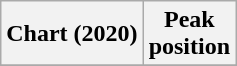<table class="wikitable plainrowheaders" style="text-align:center">
<tr>
<th scope="col">Chart (2020)</th>
<th scope="col">Peak<br>position</th>
</tr>
<tr>
</tr>
</table>
